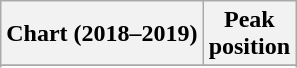<table class="wikitable sortable plainrowheaders" style="text-align:center">
<tr>
<th scope="col">Chart (2018–2019)</th>
<th scope="col">Peak<br>position</th>
</tr>
<tr>
</tr>
<tr>
</tr>
<tr>
</tr>
<tr>
</tr>
</table>
